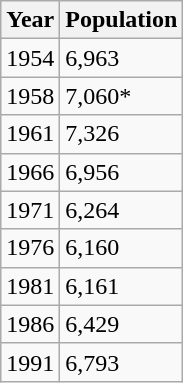<table class="wikitable">
<tr>
<th>Year</th>
<th>Population</th>
</tr>
<tr>
<td>1954</td>
<td>6,963</td>
</tr>
<tr>
<td>1958</td>
<td>7,060*</td>
</tr>
<tr>
<td>1961</td>
<td>7,326</td>
</tr>
<tr>
<td>1966</td>
<td>6,956</td>
</tr>
<tr>
<td>1971</td>
<td>6,264</td>
</tr>
<tr>
<td>1976</td>
<td>6,160</td>
</tr>
<tr>
<td>1981</td>
<td>6,161</td>
</tr>
<tr>
<td>1986</td>
<td>6,429</td>
</tr>
<tr>
<td>1991</td>
<td>6,793</td>
</tr>
</table>
